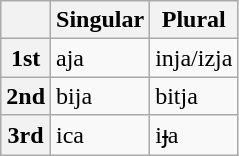<table class="wikitable">
<tr>
<th></th>
<th>Singular</th>
<th>Plural</th>
</tr>
<tr>
<th>1st</th>
<td>aja</td>
<td>inja/izja</td>
</tr>
<tr>
<th>2nd</th>
<td>bija</td>
<td>bitja</td>
</tr>
<tr>
<th>3rd</th>
<td>ica</td>
<td>iɟa</td>
</tr>
</table>
